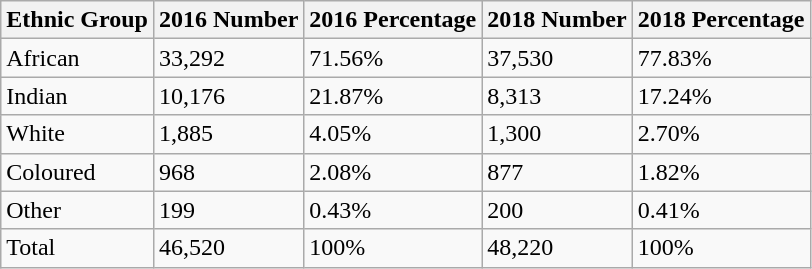<table class="wikitable sortable">
<tr>
<th>Ethnic Group</th>
<th>2016 Number</th>
<th>2016 Percentage</th>
<th>2018 Number</th>
<th>2018 Percentage</th>
</tr>
<tr>
<td>African</td>
<td>33,292</td>
<td>71.56%</td>
<td>37,530</td>
<td>77.83%</td>
</tr>
<tr>
<td>Indian</td>
<td>10,176</td>
<td>21.87%</td>
<td>8,313</td>
<td>17.24%</td>
</tr>
<tr>
<td>White</td>
<td>1,885</td>
<td>4.05%</td>
<td>1,300</td>
<td>2.70%</td>
</tr>
<tr>
<td>Coloured</td>
<td>968</td>
<td>2.08%</td>
<td>877</td>
<td>1.82%</td>
</tr>
<tr>
<td>Other</td>
<td>199</td>
<td>0.43%</td>
<td>200</td>
<td>0.41%</td>
</tr>
<tr>
<td>Total</td>
<td>46,520</td>
<td>100%</td>
<td>48,220</td>
<td>100%</td>
</tr>
</table>
